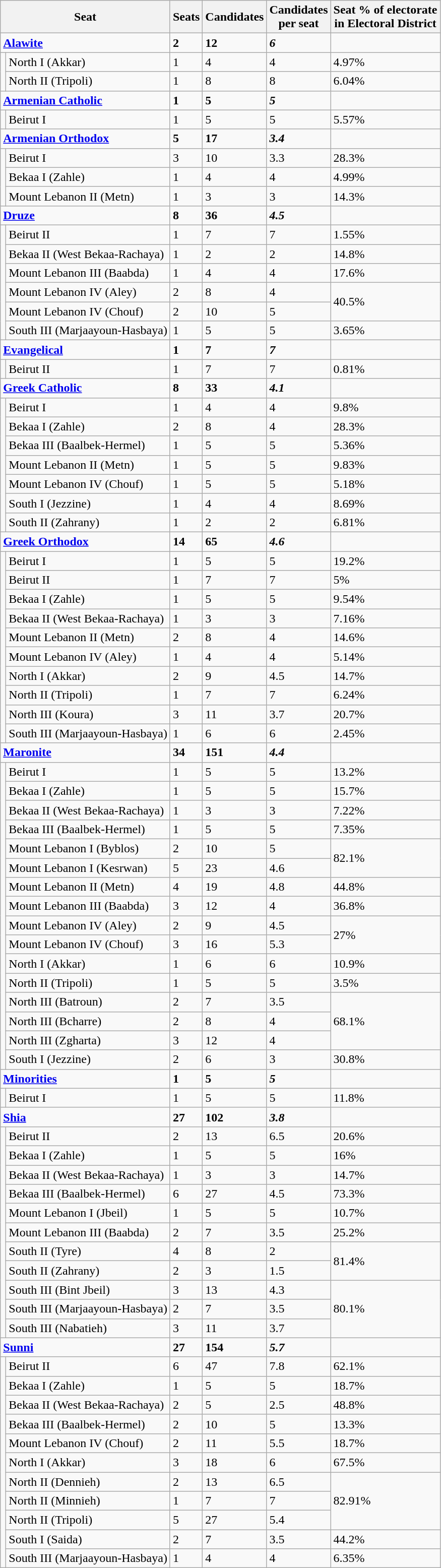<table class=wikitable style=text-align:left>
<tr>
<th colspan=2>Seat</th>
<th>Seats</th>
<th>Candidates</th>
<th>Candidates<br>per seat</th>
<th>Seat % of electorate<br>in Electoral District</th>
</tr>
<tr>
<td colspan=2><strong><a href='#'>Alawite</a></strong></td>
<td><strong>2</strong></td>
<td><strong>12</strong></td>
<td><strong><em>6</em></strong></td>
<td></td>
</tr>
<tr>
<td rowspan=2></td>
<td>North I (Akkar)</td>
<td>1</td>
<td>4</td>
<td>4</td>
<td>4.97%</td>
</tr>
<tr>
<td>North II (Tripoli)</td>
<td>1</td>
<td>8</td>
<td>8</td>
<td>6.04%</td>
</tr>
<tr>
<td colspan=2><strong><a href='#'>Armenian Catholic</a></strong></td>
<td><strong>1</strong></td>
<td><strong>5</strong></td>
<td><strong><em>5</em></strong></td>
<td></td>
</tr>
<tr>
<td></td>
<td>Beirut I</td>
<td>1</td>
<td>5</td>
<td>5</td>
<td>5.57%</td>
</tr>
<tr>
<td colspan=2><strong><a href='#'>Armenian Orthodox</a></strong></td>
<td><strong>5</strong></td>
<td><strong>17</strong></td>
<td><strong><em>3.4</em></strong></td>
<td></td>
</tr>
<tr>
<td rowspan=3></td>
<td>Beirut I</td>
<td>3</td>
<td>10</td>
<td>3.3</td>
<td>28.3%</td>
</tr>
<tr>
<td>Bekaa I (Zahle)</td>
<td>1</td>
<td>4</td>
<td>4</td>
<td>4.99%</td>
</tr>
<tr>
<td>Mount Lebanon II (Metn)</td>
<td>1</td>
<td>3</td>
<td>3</td>
<td>14.3%</td>
</tr>
<tr>
<td colspan=2><strong><a href='#'>Druze</a></strong></td>
<td><strong>8</strong></td>
<td><strong>36</strong></td>
<td><strong><em>4.5</em></strong></td>
<td></td>
</tr>
<tr>
<td rowspan=6></td>
<td>Beirut II</td>
<td>1</td>
<td>7</td>
<td>7</td>
<td>1.55%</td>
</tr>
<tr>
<td>Bekaa II (West Bekaa-Rachaya)</td>
<td>1</td>
<td>2</td>
<td>2</td>
<td>14.8%</td>
</tr>
<tr>
<td>Mount Lebanon III (Baabda)</td>
<td>1</td>
<td>4</td>
<td>4</td>
<td>17.6%</td>
</tr>
<tr>
<td>Mount Lebanon IV (Aley)</td>
<td>2</td>
<td>8</td>
<td>4</td>
<td rowspan=2>40.5%</td>
</tr>
<tr>
<td>Mount Lebanon IV (Chouf)</td>
<td>2</td>
<td>10</td>
<td>5</td>
</tr>
<tr>
<td>South III (Marjaayoun-Hasbaya)</td>
<td>1</td>
<td>5</td>
<td>5</td>
<td>3.65%</td>
</tr>
<tr>
<td colspan=2><strong><a href='#'>Evangelical</a></strong></td>
<td><strong>1</strong></td>
<td><strong>7</strong></td>
<td><strong><em>7</em></strong></td>
<td></td>
</tr>
<tr>
<td></td>
<td>Beirut II</td>
<td>1</td>
<td>7</td>
<td>7</td>
<td>0.81%</td>
</tr>
<tr>
<td colspan=2><strong><a href='#'>Greek Catholic</a></strong></td>
<td><strong>8</strong></td>
<td><strong>33</strong></td>
<td><strong><em>4.1</em></strong></td>
</tr>
<tr>
<td rowspan=7></td>
<td>Beirut I</td>
<td>1</td>
<td>4</td>
<td>4</td>
<td>9.8%</td>
</tr>
<tr>
<td>Bekaa I (Zahle)</td>
<td>2</td>
<td>8</td>
<td>4</td>
<td>28.3%</td>
</tr>
<tr>
<td>Bekaa III (Baalbek-Hermel)</td>
<td>1</td>
<td>5</td>
<td>5</td>
<td>5.36%</td>
</tr>
<tr>
<td>Mount Lebanon II (Metn)</td>
<td>1</td>
<td>5</td>
<td>5</td>
<td>9.83%</td>
</tr>
<tr>
<td>Mount Lebanon IV (Chouf)</td>
<td>1</td>
<td>5</td>
<td>5</td>
<td>5.18%</td>
</tr>
<tr>
<td>South I (Jezzine)</td>
<td>1</td>
<td>4</td>
<td>4</td>
<td>8.69%</td>
</tr>
<tr>
<td>South II (Zahrany)</td>
<td>1</td>
<td>2</td>
<td>2</td>
<td>6.81%</td>
</tr>
<tr>
<td colspan=2><strong><a href='#'>Greek Orthodox</a></strong></td>
<td><strong>14</strong></td>
<td><strong>65</strong></td>
<td><strong><em>4.6</em></strong></td>
<td></td>
</tr>
<tr>
<td rowspan=10></td>
<td>Beirut I</td>
<td>1</td>
<td>5</td>
<td>5</td>
<td>19.2%</td>
</tr>
<tr>
<td>Beirut II</td>
<td>1</td>
<td>7</td>
<td>7</td>
<td>5%</td>
</tr>
<tr>
<td>Bekaa I (Zahle)</td>
<td>1</td>
<td>5</td>
<td>5</td>
<td>9.54%</td>
</tr>
<tr>
<td>Bekaa II (West Bekaa-Rachaya)</td>
<td>1</td>
<td>3</td>
<td>3</td>
<td>7.16%</td>
</tr>
<tr>
<td>Mount Lebanon II (Metn)</td>
<td>2</td>
<td>8</td>
<td>4</td>
<td>14.6%</td>
</tr>
<tr>
<td>Mount Lebanon IV (Aley)</td>
<td>1</td>
<td>4</td>
<td>4</td>
<td>5.14%</td>
</tr>
<tr>
<td>North I (Akkar)</td>
<td>2</td>
<td>9</td>
<td>4.5</td>
<td>14.7%</td>
</tr>
<tr>
<td>North II (Tripoli)</td>
<td>1</td>
<td>7</td>
<td>7</td>
<td>6.24%</td>
</tr>
<tr>
<td>North III (Koura)</td>
<td>3</td>
<td>11</td>
<td>3.7</td>
<td>20.7%</td>
</tr>
<tr>
<td>South III (Marjaayoun-Hasbaya)</td>
<td>1</td>
<td>6</td>
<td>6</td>
<td>2.45%</td>
</tr>
<tr>
<td colspan=2><strong><a href='#'>Maronite</a></strong></td>
<td><strong>34</strong></td>
<td><strong>151</strong></td>
<td><strong><em>4.4</em></strong></td>
<td></td>
</tr>
<tr>
<td rowspan=16></td>
<td>Beirut I</td>
<td>1</td>
<td>5</td>
<td>5</td>
<td>13.2%</td>
</tr>
<tr>
<td>Bekaa I (Zahle)</td>
<td>1</td>
<td>5</td>
<td>5</td>
<td>15.7%</td>
</tr>
<tr>
<td>Bekaa II (West Bekaa-Rachaya)</td>
<td>1</td>
<td>3</td>
<td>3</td>
<td>7.22%</td>
</tr>
<tr>
<td>Bekaa III (Baalbek-Hermel)</td>
<td>1</td>
<td>5</td>
<td>5</td>
<td>7.35%</td>
</tr>
<tr>
<td>Mount Lebanon I (Byblos)</td>
<td>2</td>
<td>10</td>
<td>5</td>
<td rowspan=2>82.1%</td>
</tr>
<tr>
<td>Mount Lebanon I (Kesrwan)</td>
<td>5</td>
<td>23</td>
<td>4.6</td>
</tr>
<tr>
<td>Mount Lebanon II (Metn)</td>
<td>4</td>
<td>19</td>
<td>4.8</td>
<td>44.8%</td>
</tr>
<tr>
<td>Mount Lebanon III (Baabda)</td>
<td>3</td>
<td>12</td>
<td>4</td>
<td>36.8%</td>
</tr>
<tr>
<td>Mount Lebanon IV (Aley)</td>
<td>2</td>
<td>9</td>
<td>4.5</td>
<td rowspan=2>27%</td>
</tr>
<tr>
<td>Mount Lebanon IV (Chouf)</td>
<td>3</td>
<td>16</td>
<td>5.3</td>
</tr>
<tr>
<td>North I (Akkar)</td>
<td>1</td>
<td>6</td>
<td>6</td>
<td>10.9%</td>
</tr>
<tr>
<td>North II (Tripoli)</td>
<td>1</td>
<td>5</td>
<td>5</td>
<td>3.5%</td>
</tr>
<tr>
<td>North III (Batroun)</td>
<td>2</td>
<td>7</td>
<td>3.5</td>
<td rowspan=3>68.1%</td>
</tr>
<tr>
<td>North III (Bcharre)</td>
<td>2</td>
<td>8</td>
<td>4</td>
</tr>
<tr>
<td>North III (Zgharta)</td>
<td>3</td>
<td>12</td>
<td>4</td>
</tr>
<tr>
<td>South I (Jezzine)</td>
<td>2</td>
<td>6</td>
<td>3</td>
<td>30.8%</td>
</tr>
<tr>
<td colspan=2><strong><a href='#'>Minorities</a></strong></td>
<td><strong>1</strong></td>
<td><strong>5</strong></td>
<td><strong><em>5</em></strong></td>
<td></td>
</tr>
<tr>
<td></td>
<td>Beirut I</td>
<td>1</td>
<td>5</td>
<td>5</td>
<td>11.8%</td>
</tr>
<tr>
<td colspan=2><strong><a href='#'>Shia</a></strong></td>
<td><strong>27</strong></td>
<td><strong>102</strong></td>
<td><strong><em>3.8</em></strong></td>
<td></td>
</tr>
<tr>
<td rowspan=11></td>
<td>Beirut II</td>
<td>2</td>
<td>13</td>
<td>6.5</td>
<td>20.6%</td>
</tr>
<tr>
<td>Bekaa I (Zahle)</td>
<td>1</td>
<td>5</td>
<td>5</td>
<td>16%</td>
</tr>
<tr>
<td>Bekaa II (West Bekaa-Rachaya)</td>
<td>1</td>
<td>3</td>
<td>3</td>
<td>14.7%</td>
</tr>
<tr>
<td>Bekaa III (Baalbek-Hermel)</td>
<td>6</td>
<td>27</td>
<td>4.5</td>
<td>73.3%</td>
</tr>
<tr>
<td>Mount Lebanon I (Jbeil)</td>
<td>1</td>
<td>5</td>
<td>5</td>
<td>10.7%</td>
</tr>
<tr>
<td>Mount Lebanon III (Baabda)</td>
<td>2</td>
<td>7</td>
<td>3.5</td>
<td>25.2%</td>
</tr>
<tr>
<td>South II (Tyre)</td>
<td>4</td>
<td>8</td>
<td>2</td>
<td rowspan=2>81.4%</td>
</tr>
<tr>
<td>South II (Zahrany)</td>
<td>2</td>
<td>3</td>
<td>1.5</td>
</tr>
<tr>
<td>South III (Bint Jbeil)</td>
<td>3</td>
<td>13</td>
<td>4.3</td>
<td rowspan=3>80.1%</td>
</tr>
<tr>
<td>South III (Marjaayoun-Hasbaya)</td>
<td>2</td>
<td>7</td>
<td>3.5</td>
</tr>
<tr>
<td>South III (Nabatieh)</td>
<td>3</td>
<td>11</td>
<td>3.7</td>
</tr>
<tr>
<td colspan=2><strong><a href='#'>Sunni</a></strong></td>
<td><strong>27</strong></td>
<td><strong>154</strong></td>
<td><strong><em>5.7</em></strong></td>
<td></td>
</tr>
<tr>
<td rowspan=11></td>
<td>Beirut II</td>
<td>6</td>
<td>47</td>
<td>7.8</td>
<td>62.1%</td>
</tr>
<tr>
<td>Bekaa I (Zahle)</td>
<td>1</td>
<td>5</td>
<td>5</td>
<td>18.7%</td>
</tr>
<tr>
<td>Bekaa II (West Bekaa-Rachaya)</td>
<td>2</td>
<td>5</td>
<td>2.5</td>
<td>48.8%</td>
</tr>
<tr>
<td>Bekaa III (Baalbek-Hermel)</td>
<td>2</td>
<td>10</td>
<td>5</td>
<td>13.3%</td>
</tr>
<tr>
<td>Mount Lebanon IV (Chouf)</td>
<td>2</td>
<td>11</td>
<td>5.5</td>
<td>18.7%</td>
</tr>
<tr>
<td>North I (Akkar)</td>
<td>3</td>
<td>18</td>
<td>6</td>
<td>67.5%</td>
</tr>
<tr>
<td>North II (Dennieh)</td>
<td>2</td>
<td>13</td>
<td>6.5</td>
<td rowspan=3>82.91%</td>
</tr>
<tr>
<td>North II (Minnieh)</td>
<td>1</td>
<td>7</td>
<td>7</td>
</tr>
<tr>
<td>North II (Tripoli)</td>
<td>5</td>
<td>27</td>
<td>5.4</td>
</tr>
<tr>
<td>South I (Saida)</td>
<td>2</td>
<td>7</td>
<td>3.5</td>
<td>44.2%</td>
</tr>
<tr>
<td>South III (Marjaayoun-Hasbaya)</td>
<td>1</td>
<td>4</td>
<td>4</td>
<td>6.35%</td>
</tr>
</table>
